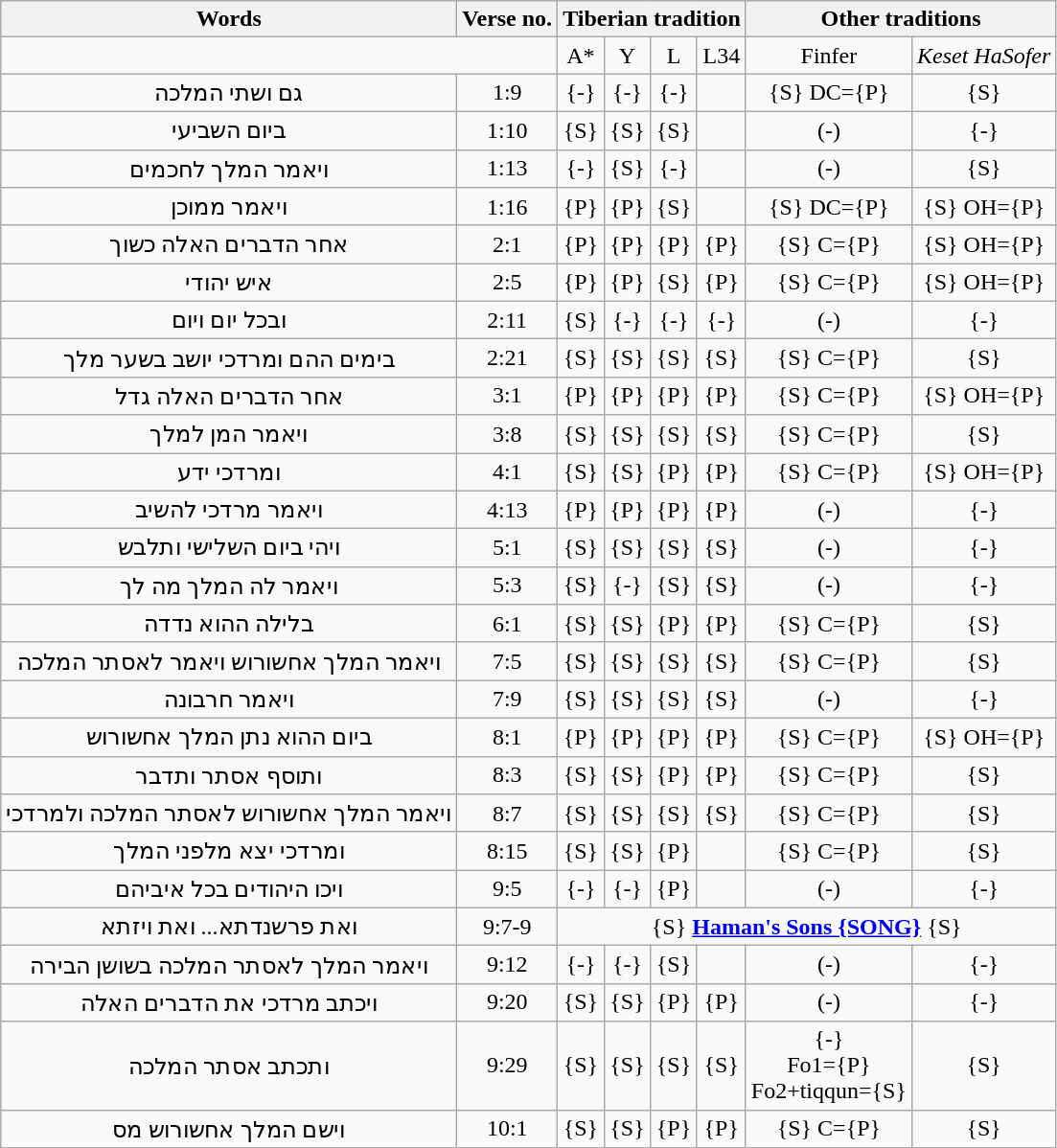<table class="wikitable">
<tr>
<th>Words</th>
<th>Verse no.</th>
<th colspan=4>Tiberian tradition</th>
<th colspan=2>Other traditions</th>
</tr>
<tr align=center>
<td colspan=2></td>
<td>A*</td>
<td>Y</td>
<td>L</td>
<td>L34</td>
<td>Finfer</td>
<td><em>Keset HaSofer</em></td>
</tr>
<tr align=center>
<td>גם ושתי המלכה</td>
<td>1:9</td>
<td>{-}</td>
<td>{-}</td>
<td>{-}</td>
<td></td>
<td>{S} DC={P}</td>
<td>{S}</td>
</tr>
<tr align=center>
<td>ביום השביעי</td>
<td>1:10</td>
<td>{S}</td>
<td>{S}</td>
<td>{S}</td>
<td></td>
<td>(-)</td>
<td>{-}</td>
</tr>
<tr align=center>
<td>ויאמר המלך לחכמים</td>
<td>1:13</td>
<td>{-}</td>
<td>{S}</td>
<td>{-}</td>
<td></td>
<td>(-)</td>
<td>{S}</td>
</tr>
<tr align=center>
<td>ויאמר ממוכן</td>
<td>1:16</td>
<td>{P}</td>
<td>{P}</td>
<td>{S}</td>
<td></td>
<td>{S} DC={P}</td>
<td>{S} OH={P}</td>
</tr>
<tr align=center>
<td>אחר הדברים האלה כשוך</td>
<td>2:1</td>
<td>{P}</td>
<td>{P}</td>
<td>{P}</td>
<td>{P}</td>
<td>{S} C={P}</td>
<td>{S} OH={P}</td>
</tr>
<tr align=center>
<td>איש יהודי</td>
<td>2:5</td>
<td>{P}</td>
<td>{P}</td>
<td>{S}</td>
<td>{P}</td>
<td>{S} C={P}</td>
<td>{S} OH={P}</td>
</tr>
<tr align=center>
<td>ובכל יום ויום</td>
<td>2:11</td>
<td>{S}</td>
<td>{-}</td>
<td>{-}</td>
<td>{-}</td>
<td>(-)</td>
<td>{-}</td>
</tr>
<tr align=center>
<td>בימים ההם ומרדכי יושב בשער מלך</td>
<td>2:21</td>
<td>{S}</td>
<td>{S}</td>
<td>{S}</td>
<td>{S}</td>
<td>{S} C={P}</td>
<td>{S}</td>
</tr>
<tr align=center>
<td>אחר הדברים האלה גדל</td>
<td>3:1</td>
<td>{P}</td>
<td>{P}</td>
<td>{P}</td>
<td>{P}</td>
<td>{S} C={P}</td>
<td>{S} OH={P}</td>
</tr>
<tr align=center>
<td>ויאמר המן למלך</td>
<td>3:8</td>
<td>{S}</td>
<td>{S}</td>
<td>{S}</td>
<td>{S}</td>
<td>{S} C={P}</td>
<td>{S}</td>
</tr>
<tr align=center>
<td>ומרדכי ידע</td>
<td>4:1</td>
<td>{S}</td>
<td>{S}</td>
<td>{P}</td>
<td>{P}</td>
<td>{S} C={P}</td>
<td>{S} OH={P}</td>
</tr>
<tr align=center>
<td>ויאמר מרדכי להשיב</td>
<td>4:13</td>
<td>{P}</td>
<td>{P}</td>
<td>{P}</td>
<td>{P}</td>
<td>(-)</td>
<td>{-}</td>
</tr>
<tr align=center>
<td>ויהי ביום השלישי ותלבש</td>
<td>5:1</td>
<td>{S}</td>
<td>{S}</td>
<td>{S}</td>
<td>{S}</td>
<td>(-)</td>
<td>{-}</td>
</tr>
<tr align=center>
<td>ויאמר לה המלך מה לך</td>
<td>5:3</td>
<td>{S}</td>
<td>{-}</td>
<td>{S}</td>
<td>{S}</td>
<td>(-)</td>
<td>{-}</td>
</tr>
<tr align=center>
<td>בלילה ההוא נדדה</td>
<td>6:1</td>
<td>{S}</td>
<td>{S}</td>
<td>{P}</td>
<td>{P}</td>
<td>{S} C={P}</td>
<td>{S}</td>
</tr>
<tr align=center>
<td>ויאמר המלך אחשורוש ויאמר לאסתר המלכה</td>
<td>7:5</td>
<td>{S}</td>
<td>{S}</td>
<td>{S}</td>
<td>{S}</td>
<td>{S} C={P}</td>
<td>{S}</td>
</tr>
<tr align=center>
<td>ויאמר חרבונה</td>
<td>7:9</td>
<td>{S}</td>
<td>{S}</td>
<td>{S}</td>
<td>{S}</td>
<td>(-)</td>
<td>{-}</td>
</tr>
<tr align=center>
<td>ביום ההוא נתן המלך אחשורוש</td>
<td>8:1</td>
<td>{P}</td>
<td>{P}</td>
<td>{P}</td>
<td>{P}</td>
<td>{S} C={P}</td>
<td>{S} OH={P}</td>
</tr>
<tr align=center>
<td>ותוסף אסתר ותדבר</td>
<td>8:3</td>
<td>{S}</td>
<td>{S}</td>
<td>{P}</td>
<td>{P}</td>
<td>{S} C={P}</td>
<td>{S}</td>
</tr>
<tr align=center>
<td>ויאמר המלך אחשורוש לאסתר המלכה ולמרדכי</td>
<td>8:7</td>
<td>{S}</td>
<td>{S}</td>
<td>{S}</td>
<td>{S}</td>
<td>{S} C={P}</td>
<td>{S}</td>
</tr>
<tr align=center>
<td>ומרדכי יצא מלפני המלך</td>
<td>8:15</td>
<td>{S}</td>
<td>{S}</td>
<td>{P}</td>
<td></td>
<td>{S} C={P}</td>
<td>{S}</td>
</tr>
<tr align=center>
<td>ויכו היהודים בכל איביהם</td>
<td>9:5</td>
<td>{-}</td>
<td>{-}</td>
<td>{P}</td>
<td></td>
<td>(-)</td>
<td>{-}</td>
</tr>
<tr align=center>
<td>ואת פרשנדתא... ואת ויזתא</td>
<td>9:7-9</td>
<td colspan=6>{S} <strong><a href='#'>Haman's Sons {SONG}</a></strong> {S}</td>
</tr>
<tr align=center>
<td>ויאמר המלך לאסתר המלכה בשושן הבירה</td>
<td>9:12</td>
<td>{-}</td>
<td>{-}</td>
<td>{S}</td>
<td></td>
<td>(-)</td>
<td>{-}</td>
</tr>
<tr align=center>
<td>ויכתב מרדכי את הדברים האלה</td>
<td>9:20</td>
<td>{S}</td>
<td>{S}</td>
<td>{P}</td>
<td>{P}</td>
<td>(-)</td>
<td>{-}</td>
</tr>
<tr align=center>
<td>ותכתב אסתר המלכה</td>
<td>9:29</td>
<td>{S}</td>
<td>{S}</td>
<td>{S}</td>
<td>{S}</td>
<td>{-}<br>Fo1={P}<br>Fo2+tiqqun={S}</td>
<td>{S}</td>
</tr>
<tr align=center>
<td>וישם המלך אחשורוש מס</td>
<td>10:1</td>
<td>{S}</td>
<td>{S}</td>
<td>{P}</td>
<td>{P}</td>
<td>{S} C={P}</td>
<td>{S}</td>
</tr>
</table>
